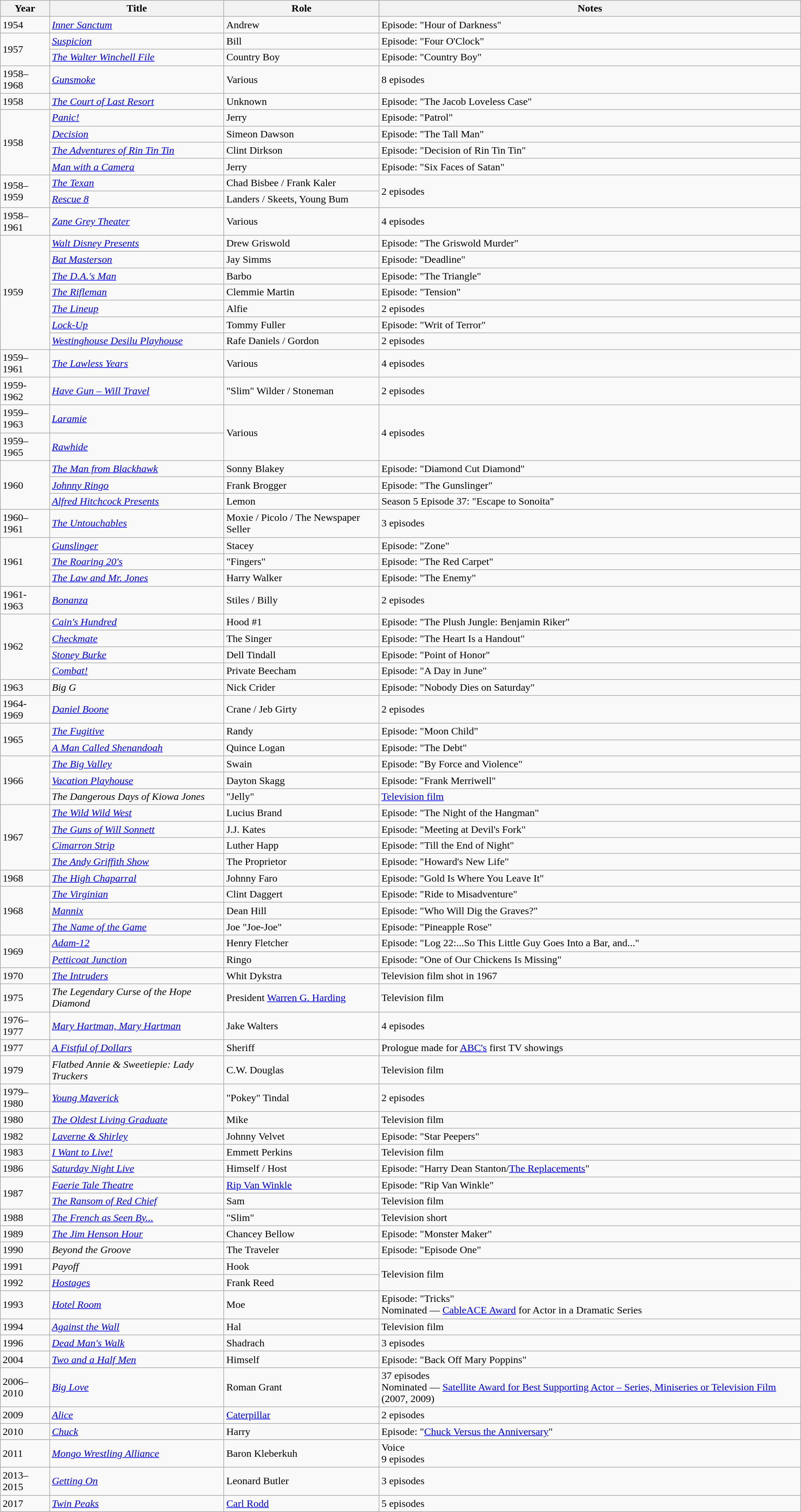<table class="wikitable sortable">
<tr>
<th>Year</th>
<th>Title</th>
<th>Role</th>
<th class="unsortable">Notes</th>
</tr>
<tr>
<td>1954</td>
<td><em><a href='#'>Inner Sanctum</a></em></td>
<td>Andrew</td>
<td>Episode: "Hour of Darkness"</td>
</tr>
<tr>
<td rowspan=2>1957</td>
<td><em><a href='#'>Suspicion</a></em></td>
<td>Bill</td>
<td>Episode: "Four O'Clock"</td>
</tr>
<tr>
<td><em><a href='#'>The Walter Winchell File</a></em></td>
<td>Country Boy</td>
<td>Episode: "Country Boy"</td>
</tr>
<tr>
<td>1958–1968</td>
<td><em><a href='#'>Gunsmoke</a></em></td>
<td>Various</td>
<td>8 episodes</td>
</tr>
<tr>
<td>1958</td>
<td><em><a href='#'>The Court of Last Resort</a></em></td>
<td>Unknown</td>
<td>Episode: "The Jacob Loveless Case"</td>
</tr>
<tr>
<td rowspan=4>1958</td>
<td><em><a href='#'>Panic!</a></em></td>
<td>Jerry</td>
<td>Episode: "Patrol"</td>
</tr>
<tr>
<td><em><a href='#'>Decision</a></em></td>
<td>Simeon Dawson</td>
<td>Episode: "The Tall Man"</td>
</tr>
<tr>
<td><em><a href='#'>The Adventures of Rin Tin Tin</a></em></td>
<td>Clint Dirkson</td>
<td>Episode: "Decision of Rin Tin Tin"</td>
</tr>
<tr>
<td><em><a href='#'>Man with a Camera</a></em></td>
<td>Jerry</td>
<td>Episode: "Six Faces of Satan"</td>
</tr>
<tr>
<td rowspan=2>1958–1959</td>
<td><em><a href='#'>The Texan</a></em></td>
<td>Chad Bisbee / Frank Kaler</td>
<td rowspan="2">2 episodes</td>
</tr>
<tr>
<td><em><a href='#'>Rescue 8</a></em></td>
<td>Landers / Skeets, Young Bum</td>
</tr>
<tr>
<td>1958–1961</td>
<td><em><a href='#'>Zane Grey Theater</a></em></td>
<td>Various</td>
<td>4 episodes</td>
</tr>
<tr>
<td rowspan=7>1959</td>
<td><em><a href='#'>Walt Disney Presents</a></em></td>
<td>Drew Griswold</td>
<td>Episode: "The Griswold Murder"</td>
</tr>
<tr>
<td><em><a href='#'>Bat Masterson</a></em></td>
<td>Jay Simms</td>
<td>Episode: "Deadline"</td>
</tr>
<tr>
<td><em><a href='#'>The D.A.'s Man</a></em></td>
<td>Barbo</td>
<td>Episode: "The Triangle"</td>
</tr>
<tr>
<td><em><a href='#'>The Rifleman</a></em></td>
<td>Clemmie Martin</td>
<td>Episode: "Tension"</td>
</tr>
<tr>
<td><em><a href='#'>The Lineup</a></em></td>
<td>Alfie</td>
<td>2 episodes</td>
</tr>
<tr>
<td><em><a href='#'>Lock-Up</a></em></td>
<td>Tommy Fuller</td>
<td>Episode: "Writ of Terror"</td>
</tr>
<tr>
<td><em><a href='#'>Westinghouse Desilu Playhouse</a></em></td>
<td>Rafe Daniels / Gordon</td>
<td>2 episodes</td>
</tr>
<tr>
<td>1959–1961</td>
<td><em><a href='#'>The Lawless Years</a></em></td>
<td>Various</td>
<td>4 episodes</td>
</tr>
<tr>
<td>1959-1962</td>
<td><em><a href='#'>Have Gun – Will Travel</a></em></td>
<td>"Slim" Wilder / Stoneman</td>
<td>2 episodes</td>
</tr>
<tr>
<td>1959–1963</td>
<td><em><a href='#'>Laramie</a></em></td>
<td rowspan="2">Various</td>
<td rowspan="2">4 episodes</td>
</tr>
<tr>
<td>1959–1965</td>
<td><em><a href='#'>Rawhide</a></em></td>
</tr>
<tr>
<td rowspan=3>1960</td>
<td><em><a href='#'>The Man from Blackhawk</a></em></td>
<td>Sonny Blakey</td>
<td>Episode: "Diamond Cut Diamond"</td>
</tr>
<tr>
<td><em><a href='#'>Johnny Ringo</a></em></td>
<td>Frank Brogger</td>
<td>Episode: "The Gunslinger"</td>
</tr>
<tr>
<td><em><a href='#'>Alfred Hitchcock Presents</a></em></td>
<td>Lemon</td>
<td>Season 5 Episode 37: "Escape to Sonoita"</td>
</tr>
<tr>
<td>1960–1961</td>
<td><em><a href='#'>The Untouchables</a></em></td>
<td>Moxie / Picolo / The Newspaper Seller</td>
<td>3 episodes</td>
</tr>
<tr>
<td rowspan=3>1961</td>
<td><em><a href='#'>Gunslinger</a></em></td>
<td>Stacey</td>
<td>Episode: "Zone"</td>
</tr>
<tr>
<td><em><a href='#'>The Roaring 20's</a></em></td>
<td>"Fingers"</td>
<td>Episode: "The Red Carpet"</td>
</tr>
<tr>
<td><em><a href='#'>The Law and Mr. Jones</a></em></td>
<td>Harry Walker</td>
<td>Episode: "The Enemy"</td>
</tr>
<tr>
<td>1961-1963</td>
<td><em><a href='#'>Bonanza</a></em></td>
<td>Stiles / Billy</td>
<td>2 episodes</td>
</tr>
<tr>
<td rowspan=4>1962</td>
<td><em><a href='#'>Cain's Hundred</a></em></td>
<td>Hood #1</td>
<td>Episode: "The Plush Jungle: Benjamin Riker"</td>
</tr>
<tr>
<td><em><a href='#'>Checkmate</a></em></td>
<td>The Singer</td>
<td>Episode: "The Heart Is a Handout"</td>
</tr>
<tr>
<td><em><a href='#'>Stoney Burke</a></em></td>
<td>Dell Tindall</td>
<td>Episode: "Point of Honor"</td>
</tr>
<tr>
<td><em><a href='#'>Combat!</a></em></td>
<td>Private Beecham</td>
<td>Episode: "A Day in June"</td>
</tr>
<tr>
<td>1963</td>
<td><em>Big G</em></td>
<td>Nick Crider</td>
<td>Episode: "Nobody Dies on Saturday"</td>
</tr>
<tr>
<td>1964-1969</td>
<td><em><a href='#'>Daniel Boone</a></em></td>
<td>Crane / Jeb Girty</td>
<td>2 episodes</td>
</tr>
<tr>
<td rowspan=2>1965</td>
<td><em><a href='#'>The Fugitive</a></em></td>
<td>Randy</td>
<td>Episode: "Moon Child"</td>
</tr>
<tr>
<td><em><a href='#'>A Man Called Shenandoah</a></em></td>
<td>Quince Logan</td>
<td>Episode: "The Debt"</td>
</tr>
<tr>
<td rowspan=3>1966</td>
<td><em><a href='#'>The Big Valley</a></em></td>
<td>Swain</td>
<td>Episode: "By Force and Violence"</td>
</tr>
<tr>
<td><em><a href='#'>Vacation Playhouse</a></em></td>
<td>Dayton Skagg</td>
<td>Episode: "Frank Merriwell"</td>
</tr>
<tr>
<td><em>The Dangerous Days of Kiowa Jones</em></td>
<td>"Jelly"</td>
<td><a href='#'>Television film</a></td>
</tr>
<tr>
<td rowspan=4>1967</td>
<td><em><a href='#'>The Wild Wild West</a></em></td>
<td>Lucius Brand</td>
<td>Episode: "The Night of the Hangman"</td>
</tr>
<tr>
<td><em><a href='#'>The Guns of Will Sonnett</a></em></td>
<td>J.J. Kates</td>
<td>Episode: "Meeting at Devil's Fork"</td>
</tr>
<tr>
<td><em><a href='#'>Cimarron Strip</a></em></td>
<td>Luther Happ</td>
<td>Episode: "Till the End of Night"</td>
</tr>
<tr>
<td><em><a href='#'>The Andy Griffith Show</a></em></td>
<td>The Proprietor</td>
<td>Episode: "Howard's New Life"</td>
</tr>
<tr>
<td>1968</td>
<td><em><a href='#'>The High Chaparral</a></em></td>
<td>Johnny Faro</td>
<td>Episode: "Gold Is Where You Leave It"</td>
</tr>
<tr>
<td rowspan=3>1968</td>
<td><em><a href='#'>The Virginian</a></em></td>
<td>Clint Daggert</td>
<td>Episode: "Ride to Misadventure"</td>
</tr>
<tr>
<td><em><a href='#'>Mannix</a></em></td>
<td>Dean Hill</td>
<td>Episode: "Who Will Dig the Graves?"</td>
</tr>
<tr>
<td><em><a href='#'>The Name of the Game</a></em></td>
<td>Joe "Joe-Joe"</td>
<td>Episode: "Pineapple Rose"</td>
</tr>
<tr>
<td rowspan=2>1969</td>
<td><em><a href='#'>Adam-12</a></em></td>
<td>Henry Fletcher</td>
<td>Episode: "Log 22:...So This Little Guy Goes Into a Bar, and..."</td>
</tr>
<tr>
<td><em><a href='#'>Petticoat Junction</a></em></td>
<td>Ringo</td>
<td>Episode: "One of Our Chickens Is Missing"</td>
</tr>
<tr>
<td>1970</td>
<td><em><a href='#'>The Intruders</a></em></td>
<td>Whit Dykstra</td>
<td>Television film shot in 1967</td>
</tr>
<tr>
<td>1975</td>
<td><em>The Legendary Curse of the Hope Diamond</em></td>
<td>President <a href='#'>Warren G. Harding</a></td>
<td>Television film</td>
</tr>
<tr>
<td>1976–1977</td>
<td><em><a href='#'>Mary Hartman, Mary Hartman</a></em></td>
<td>Jake Walters</td>
<td>4 episodes</td>
</tr>
<tr>
<td>1977</td>
<td><em><a href='#'>A Fistful of Dollars</a></em></td>
<td>Sheriff</td>
<td>Prologue made for <a href='#'>ABC's</a> first TV showings</td>
</tr>
<tr>
<td>1979</td>
<td><em>Flatbed Annie & Sweetiepie: Lady Truckers</em></td>
<td>C.W. Douglas</td>
<td>Television film</td>
</tr>
<tr>
<td>1979–1980</td>
<td><em><a href='#'>Young Maverick</a></em></td>
<td>"Pokey" Tindal</td>
<td>2 episodes</td>
</tr>
<tr>
<td>1980</td>
<td><em><a href='#'>The Oldest Living Graduate</a></em></td>
<td>Mike</td>
<td>Television film</td>
</tr>
<tr>
<td>1982</td>
<td><em><a href='#'>Laverne & Shirley</a></em></td>
<td>Johnny Velvet</td>
<td>Episode: "Star Peepers"</td>
</tr>
<tr>
<td>1983</td>
<td><em><a href='#'>I Want to Live!</a></em></td>
<td>Emmett Perkins</td>
<td>Television film</td>
</tr>
<tr>
<td>1986</td>
<td><em><a href='#'>Saturday Night Live</a></em></td>
<td>Himself / Host</td>
<td>Episode: "Harry Dean Stanton/<a href='#'>The Replacements</a>"</td>
</tr>
<tr>
<td rowspan=2>1987</td>
<td><em><a href='#'>Faerie Tale Theatre</a></em></td>
<td><a href='#'>Rip Van Winkle</a></td>
<td>Episode: "Rip Van Winkle"</td>
</tr>
<tr>
<td><em><a href='#'>The Ransom of Red Chief</a></em></td>
<td>Sam</td>
<td>Television film</td>
</tr>
<tr>
<td>1988</td>
<td><em><a href='#'>The French as Seen By...</a></em></td>
<td>"Slim"</td>
<td>Television short</td>
</tr>
<tr>
<td>1989</td>
<td><em><a href='#'>The Jim Henson Hour</a></em></td>
<td>Chancey Bellow</td>
<td>Episode: "Monster Maker"</td>
</tr>
<tr>
<td>1990</td>
<td><em>Beyond the Groove</em></td>
<td>The Traveler</td>
<td>Episode: "Episode One"</td>
</tr>
<tr>
<td>1991</td>
<td><em>Payoff</em></td>
<td>Hook</td>
<td rowspan="2">Television film</td>
</tr>
<tr>
<td>1992</td>
<td><em><a href='#'>Hostages</a></em></td>
<td>Frank Reed</td>
</tr>
<tr>
<td>1993</td>
<td><em><a href='#'>Hotel Room</a></em></td>
<td>Moe</td>
<td>Episode: "Tricks"<br>Nominated — <a href='#'>CableACE Award</a> for Actor in a Dramatic Series</td>
</tr>
<tr>
<td>1994</td>
<td><em><a href='#'>Against the Wall</a></em></td>
<td>Hal</td>
<td>Television film</td>
</tr>
<tr>
<td>1996</td>
<td><em><a href='#'>Dead Man's Walk</a></em></td>
<td>Shadrach</td>
<td>3 episodes</td>
</tr>
<tr>
<td>2004</td>
<td><em><a href='#'>Two and a Half Men</a></em></td>
<td>Himself</td>
<td>Episode: "Back Off Mary Poppins"</td>
</tr>
<tr>
<td>2006–2010</td>
<td><em><a href='#'>Big Love</a></em></td>
<td>Roman Grant</td>
<td>37 episodes<br>Nominated — <a href='#'>Satellite Award for Best Supporting Actor – Series, Miniseries or Television Film</a> (2007, 2009)</td>
</tr>
<tr>
<td>2009</td>
<td><em><a href='#'>Alice</a></em></td>
<td><a href='#'>Caterpillar</a></td>
<td>2 episodes</td>
</tr>
<tr>
<td>2010</td>
<td><em><a href='#'>Chuck</a></em></td>
<td>Harry</td>
<td>Episode: "<a href='#'>Chuck Versus the Anniversary</a>"</td>
</tr>
<tr>
<td>2011</td>
<td><em><a href='#'>Mongo Wrestling Alliance</a></em></td>
<td>Baron Kleberkuh</td>
<td>Voice<br>9 episodes</td>
</tr>
<tr>
<td>2013–2015</td>
<td><em><a href='#'>Getting On</a></em></td>
<td>Leonard Butler</td>
<td>3 episodes</td>
</tr>
<tr>
<td>2017</td>
<td><em><a href='#'>Twin Peaks</a></em></td>
<td><a href='#'>Carl Rodd</a></td>
<td>5 episodes</td>
</tr>
</table>
